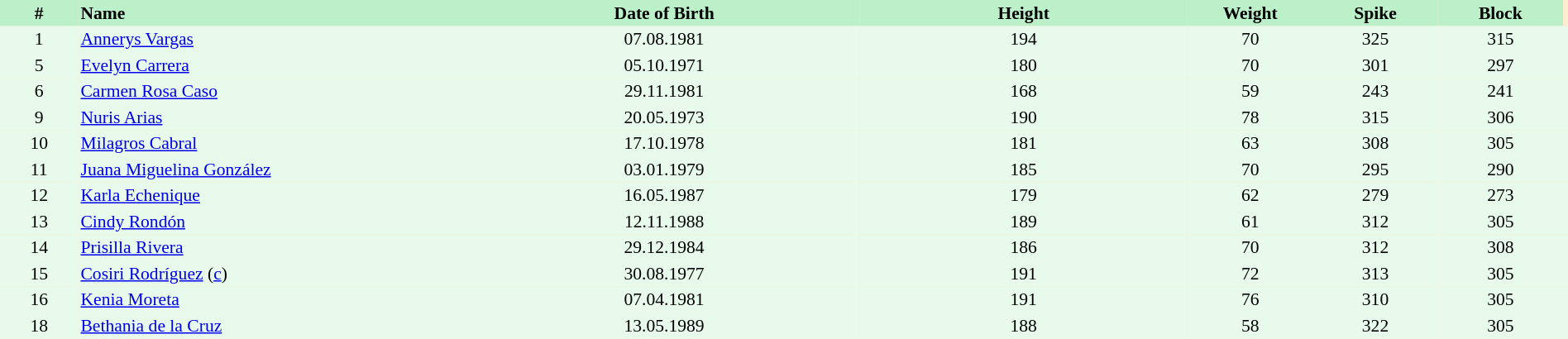<table border=0 cellpadding=2 cellspacing=0  |- bgcolor=#FFECCE style="text-align:center; font-size:90%;" width=100%>
<tr bgcolor=#BBF0C9>
<th width=5%>#</th>
<th width=25% align=left>Name</th>
<th width=25%>Date of Birth</th>
<th width=21%>Height</th>
<th width=8%>Weight</th>
<th width=8%>Spike</th>
<th width=8%>Block</th>
</tr>
<tr bgcolor=#E7FAEC>
<td>1</td>
<td align=left><a href='#'>Annerys Vargas</a></td>
<td>07.08.1981</td>
<td>194</td>
<td>70</td>
<td>325</td>
<td>315</td>
<td></td>
</tr>
<tr bgcolor=#E7FAEC>
<td>5</td>
<td align=left><a href='#'>Evelyn Carrera</a></td>
<td>05.10.1971</td>
<td>180</td>
<td>70</td>
<td>301</td>
<td>297</td>
<td></td>
</tr>
<tr bgcolor=#E7FAEC>
<td>6</td>
<td align=left><a href='#'>Carmen Rosa Caso</a></td>
<td>29.11.1981</td>
<td>168</td>
<td>59</td>
<td>243</td>
<td>241</td>
<td></td>
</tr>
<tr bgcolor=#E7FAEC>
<td>9</td>
<td align=left><a href='#'>Nuris Arias</a></td>
<td>20.05.1973</td>
<td>190</td>
<td>78</td>
<td>315</td>
<td>306</td>
<td></td>
</tr>
<tr bgcolor=#E7FAEC>
<td>10</td>
<td align=left><a href='#'>Milagros Cabral</a></td>
<td>17.10.1978</td>
<td>181</td>
<td>63</td>
<td>308</td>
<td>305</td>
<td></td>
</tr>
<tr bgcolor=#E7FAEC>
<td>11</td>
<td align=left><a href='#'>Juana Miguelina González</a></td>
<td>03.01.1979</td>
<td>185</td>
<td>70</td>
<td>295</td>
<td>290</td>
<td></td>
</tr>
<tr bgcolor=#E7FAEC>
<td>12</td>
<td align=left><a href='#'>Karla Echenique</a></td>
<td>16.05.1987</td>
<td>179</td>
<td>62</td>
<td>279</td>
<td>273</td>
<td></td>
</tr>
<tr bgcolor=#E7FAEC>
<td>13</td>
<td align=left><a href='#'>Cindy Rondón</a></td>
<td>12.11.1988</td>
<td>189</td>
<td>61</td>
<td>312</td>
<td>305</td>
<td></td>
</tr>
<tr bgcolor=#E7FAEC>
<td>14</td>
<td align=left><a href='#'>Prisilla Rivera</a></td>
<td>29.12.1984</td>
<td>186</td>
<td>70</td>
<td>312</td>
<td>308</td>
<td></td>
</tr>
<tr bgcolor=#E7FAEC>
<td>15</td>
<td align=left><a href='#'>Cosiri Rodríguez</a> (<a href='#'>c</a>)</td>
<td>30.08.1977</td>
<td>191</td>
<td>72</td>
<td>313</td>
<td>305</td>
<td></td>
</tr>
<tr bgcolor=#E7FAEC>
<td>16</td>
<td align=left><a href='#'>Kenia Moreta</a></td>
<td>07.04.1981</td>
<td>191</td>
<td>76</td>
<td>310</td>
<td>305</td>
<td></td>
</tr>
<tr bgcolor=#E7FAEC>
<td>18</td>
<td align=left><a href='#'>Bethania de la Cruz</a></td>
<td>13.05.1989</td>
<td>188</td>
<td>58</td>
<td>322</td>
<td>305</td>
<td></td>
</tr>
</table>
